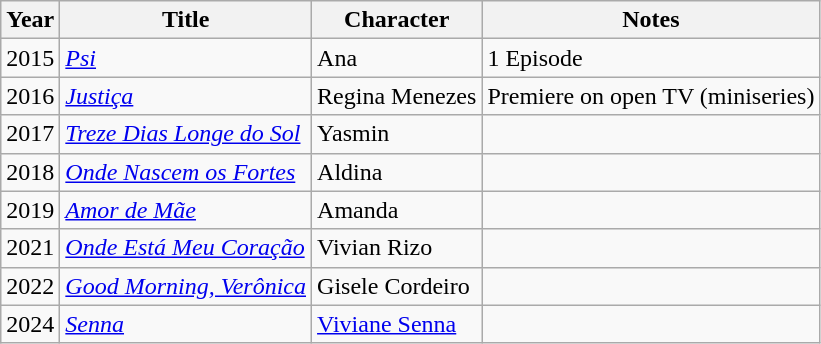<table class="wikitable">
<tr>
<th>Year</th>
<th>Title</th>
<th>Character</th>
<th>Notes</th>
</tr>
<tr>
<td>2015</td>
<td><em><a href='#'>Psi</a></em></td>
<td>Ana</td>
<td>1  Episode</td>
</tr>
<tr>
<td>2016</td>
<td><em><a href='#'>Justiça</a></em></td>
<td>Regina Menezes </td>
<td>Premiere on open TV (miniseries)</td>
</tr>
<tr>
<td>2017</td>
<td><em><a href='#'>Treze Dias Longe do Sol</a></em></td>
<td>Yasmin</td>
<td></td>
</tr>
<tr>
<td>2018</td>
<td><em><a href='#'>Onde Nascem os Fortes</a></em></td>
<td>Aldina</td>
<td></td>
</tr>
<tr>
<td>2019</td>
<td><em><a href='#'>Amor de Mãe</a></em></td>
<td>Amanda</td>
<td></td>
</tr>
<tr>
<td>2021</td>
<td><em><a href='#'>Onde Está Meu Coração</a></em></td>
<td>Vivian Rizo</td>
<td></td>
</tr>
<tr>
<td>2022</td>
<td><em><a href='#'>Good Morning, Verônica</a></em></td>
<td>Gisele Cordeiro</td>
<td></td>
</tr>
<tr>
<td>2024</td>
<td><em><a href='#'>Senna</a></em></td>
<td><a href='#'>Viviane Senna</a></td>
<td></td>
</tr>
</table>
